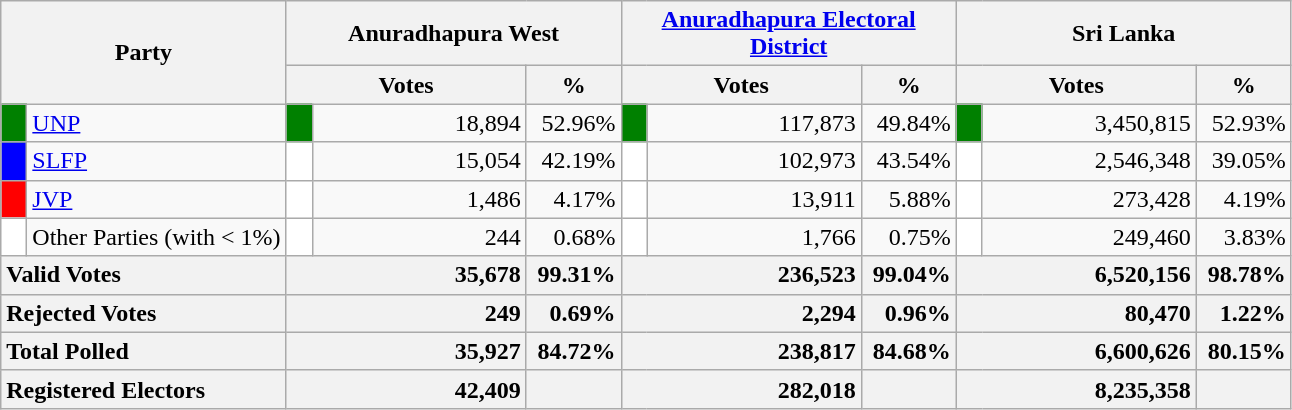<table class="wikitable">
<tr>
<th colspan="2" width="144px"rowspan="2">Party</th>
<th colspan="3" width="216px">Anuradhapura West</th>
<th colspan="3" width="216px"><a href='#'>Anuradhapura Electoral District</a></th>
<th colspan="3" width="216px">Sri Lanka</th>
</tr>
<tr>
<th colspan="2" width="144px">Votes</th>
<th>%</th>
<th colspan="2" width="144px">Votes</th>
<th>%</th>
<th colspan="2" width="144px">Votes</th>
<th>%</th>
</tr>
<tr>
<td style="background-color:green;" width="10px"></td>
<td style="text-align:left;"><a href='#'>UNP</a></td>
<td style="background-color:green;" width="10px"></td>
<td style="text-align:right;">18,894</td>
<td style="text-align:right;">52.96%</td>
<td style="background-color:green;" width="10px"></td>
<td style="text-align:right;">117,873</td>
<td style="text-align:right;">49.84%</td>
<td style="background-color:green;" width="10px"></td>
<td style="text-align:right;">3,450,815</td>
<td style="text-align:right;">52.93%</td>
</tr>
<tr>
<td style="background-color:blue;" width="10px"></td>
<td style="text-align:left;"><a href='#'>SLFP</a></td>
<td style="background-color:white;" width="10px"></td>
<td style="text-align:right;">15,054</td>
<td style="text-align:right;">42.19%</td>
<td style="background-color:white;" width="10px"></td>
<td style="text-align:right;">102,973</td>
<td style="text-align:right;">43.54%</td>
<td style="background-color:white;" width="10px"></td>
<td style="text-align:right;">2,546,348</td>
<td style="text-align:right;">39.05%</td>
</tr>
<tr>
<td style="background-color:red;" width="10px"></td>
<td style="text-align:left;"><a href='#'>JVP</a></td>
<td style="background-color:white;" width="10px"></td>
<td style="text-align:right;">1,486</td>
<td style="text-align:right;">4.17%</td>
<td style="background-color:white;" width="10px"></td>
<td style="text-align:right;">13,911</td>
<td style="text-align:right;">5.88%</td>
<td style="background-color:white;" width="10px"></td>
<td style="text-align:right;">273,428</td>
<td style="text-align:right;">4.19%</td>
</tr>
<tr>
<td style="background-color:white;" width="10px"></td>
<td style="text-align:left;">Other Parties (with < 1%)</td>
<td style="background-color:white;" width="10px"></td>
<td style="text-align:right;">244</td>
<td style="text-align:right;">0.68%</td>
<td style="background-color:white;" width="10px"></td>
<td style="text-align:right;">1,766</td>
<td style="text-align:right;">0.75%</td>
<td style="background-color:white;" width="10px"></td>
<td style="text-align:right;">249,460</td>
<td style="text-align:right;">3.83%</td>
</tr>
<tr>
<th colspan="2" width="144px"style="text-align:left;">Valid Votes</th>
<th style="text-align:right;"colspan="2" width="144px">35,678</th>
<th style="text-align:right;">99.31%</th>
<th style="text-align:right;"colspan="2" width="144px">236,523</th>
<th style="text-align:right;">99.04%</th>
<th style="text-align:right;"colspan="2" width="144px">6,520,156</th>
<th style="text-align:right;">98.78%</th>
</tr>
<tr>
<th colspan="2" width="144px"style="text-align:left;">Rejected Votes</th>
<th style="text-align:right;"colspan="2" width="144px">249</th>
<th style="text-align:right;">0.69%</th>
<th style="text-align:right;"colspan="2" width="144px">2,294</th>
<th style="text-align:right;">0.96%</th>
<th style="text-align:right;"colspan="2" width="144px">80,470</th>
<th style="text-align:right;">1.22%</th>
</tr>
<tr>
<th colspan="2" width="144px"style="text-align:left;">Total Polled</th>
<th style="text-align:right;"colspan="2" width="144px">35,927</th>
<th style="text-align:right;">84.72%</th>
<th style="text-align:right;"colspan="2" width="144px">238,817</th>
<th style="text-align:right;">84.68%</th>
<th style="text-align:right;"colspan="2" width="144px">6,600,626</th>
<th style="text-align:right;">80.15%</th>
</tr>
<tr>
<th colspan="2" width="144px"style="text-align:left;">Registered Electors</th>
<th style="text-align:right;"colspan="2" width="144px">42,409</th>
<th></th>
<th style="text-align:right;"colspan="2" width="144px">282,018</th>
<th></th>
<th style="text-align:right;"colspan="2" width="144px">8,235,358</th>
<th></th>
</tr>
</table>
